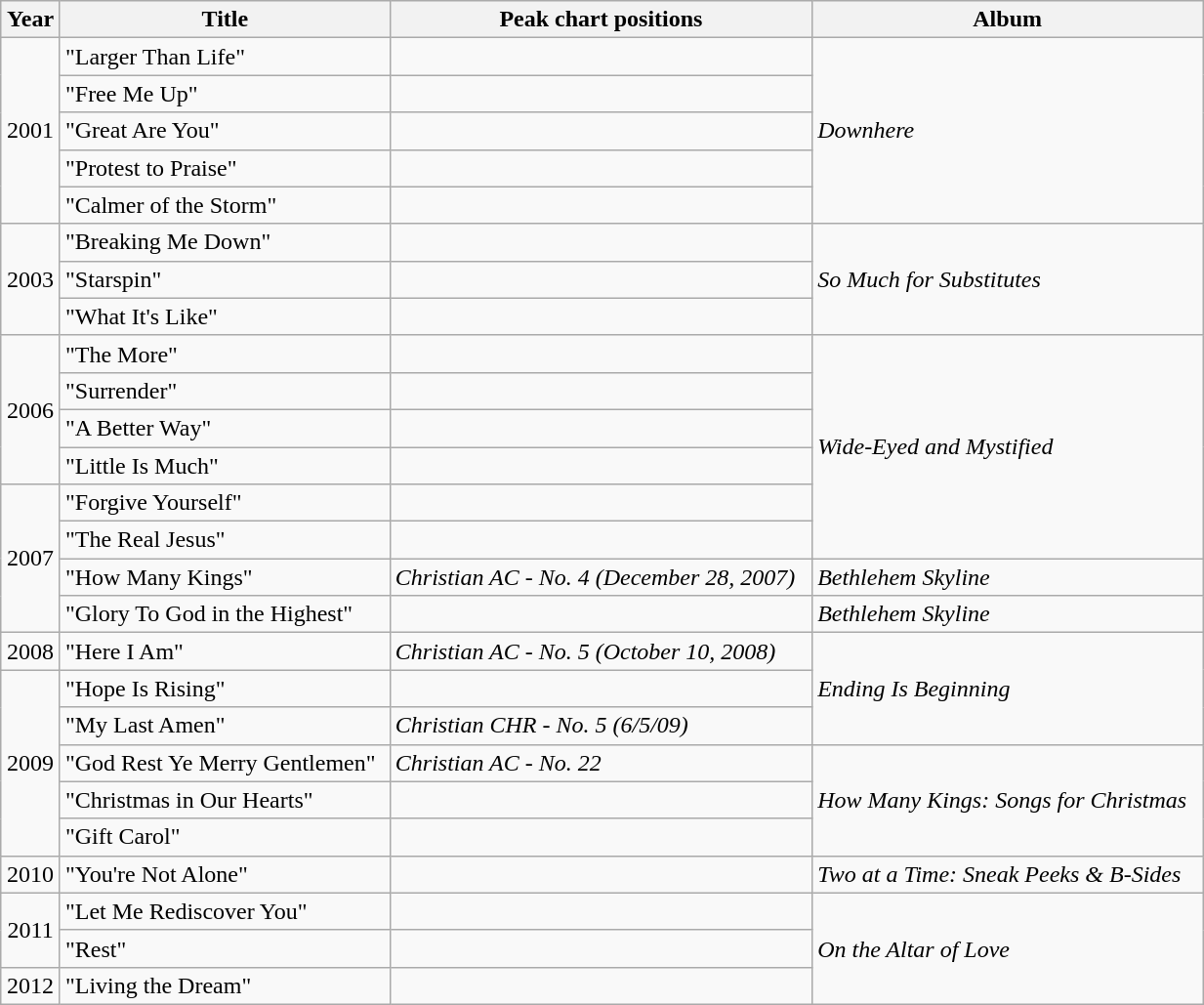<table class="wikitable"  style="width:65%; text-align:center;">
<tr>
<th>Year</th>
<th>Title</th>
<th>Peak chart positions</th>
<th>Album</th>
</tr>
<tr>
<td rowspan="5">2001</td>
<td style="text-align:left">"Larger Than Life"</td>
<td></td>
<td style="text-align:left" rowspan="5"><em>Downhere</em></td>
</tr>
<tr>
<td style="text-align:left">"Free Me Up"</td>
<td></td>
</tr>
<tr>
<td style="text-align:left">"Great Are You"</td>
<td></td>
</tr>
<tr>
<td style="text-align:left">"Protest to Praise"</td>
<td></td>
</tr>
<tr>
<td style="text-align:left">"Calmer of the Storm"</td>
<td></td>
</tr>
<tr>
<td rowspan="3">2003</td>
<td style="text-align:left">"Breaking Me Down"</td>
<td></td>
<td style="text-align:left" rowspan="3"><em>So Much for Substitutes</em></td>
</tr>
<tr>
<td style="text-align:left">"Starspin"</td>
<td></td>
</tr>
<tr>
<td style="text-align:left">"What It's Like"</td>
<td></td>
</tr>
<tr>
<td rowspan="4">2006</td>
<td style="text-align:left">"The More"</td>
<td></td>
<td rowspan="6" style="text-align:left"><em>Wide-Eyed and Mystified</em></td>
</tr>
<tr>
<td style="text-align:left">"Surrender"</td>
<td></td>
</tr>
<tr>
<td style="text-align:left">"A Better Way"</td>
<td></td>
</tr>
<tr>
<td style="text-align:left">"Little Is Much"</td>
<td></td>
</tr>
<tr>
<td rowspan="4">2007</td>
<td style="text-align:left">"Forgive Yourself"</td>
<td></td>
</tr>
<tr>
<td style="text-align:left">"The Real Jesus"</td>
<td></td>
</tr>
<tr>
<td style="text-align:left">"How Many Kings"</td>
<td style="text-align:left"><em>Christian AC - No. 4 (December 28, 2007)</em></td>
<td style="text-align:left"><em>Bethlehem Skyline</em></td>
</tr>
<tr>
<td style="text-align:left">"Glory To God in the Highest"</td>
<td></td>
<td style="text-align:left"><em>Bethlehem Skyline</em></td>
</tr>
<tr>
<td>2008</td>
<td style="text-align:left">"Here I Am"</td>
<td style="text-align:left"><em>Christian AC - No. 5 (October 10, 2008)</em></td>
<td rowspan="3" style="text-align:left"><em>Ending Is Beginning</em></td>
</tr>
<tr>
<td rowspan="5">2009</td>
<td style="text-align:left">"Hope Is Rising"</td>
<td></td>
</tr>
<tr>
<td style="text-align:left">"My Last Amen"</td>
<td style="text-align:left"><em>Christian CHR - No. 5 (6/5/09)</em></td>
</tr>
<tr>
<td style="text-align:left">"God Rest Ye Merry Gentlemen"</td>
<td style="text-align:left"><em>Christian AC - No. 22</em></td>
<td rowspan="3" style="text-align:left"><em>How Many Kings: Songs for Christmas</em></td>
</tr>
<tr>
<td style="text-align:left">"Christmas in Our Hearts"</td>
<td style="text-align:left"></td>
</tr>
<tr>
<td style="text-align:left">"Gift Carol"</td>
<td style="text-align:left"></td>
</tr>
<tr>
<td>2010</td>
<td style="text-align:left">"You're Not Alone"</td>
<td style="text-align:left"></td>
<td style="text-align:left"><em>Two at a Time: Sneak Peeks & B-Sides</em></td>
</tr>
<tr>
<td rowspan="2">2011</td>
<td style="text-align:left">"Let Me Rediscover You"</td>
<td style="text-align:left"></td>
<td rowspan="3" style="text-align:left"><em>On the Altar of Love</em></td>
</tr>
<tr>
<td style="text-align:left">"Rest"</td>
<td style="text-align:left"></td>
</tr>
<tr>
<td>2012</td>
<td style="text-align:left">"Living the Dream"</td>
<td style="text-align:left"></td>
</tr>
</table>
